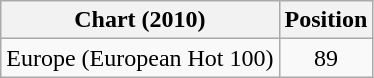<table class="wikitable">
<tr>
<th>Chart (2010)</th>
<th>Position</th>
</tr>
<tr>
<td>Europe (European Hot 100)</td>
<td align="center">89</td>
</tr>
</table>
